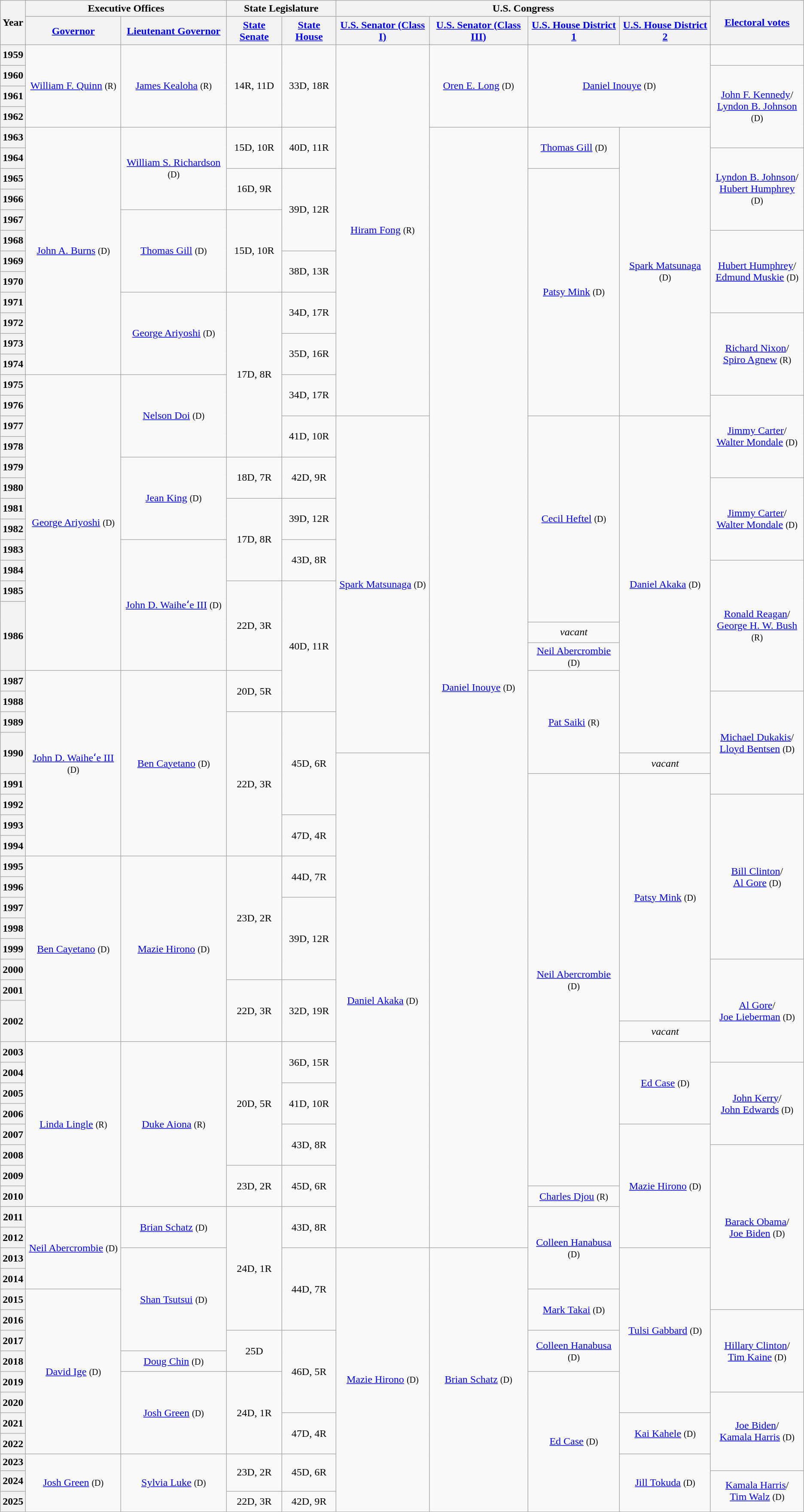<table class="wikitable sortable sticky-header-multi" style="text-align:center">
<tr>
<th rowspan=2 class=unsortable>Year</th>
<th colspan=2>Executive Offices</th>
<th colspan=2>State Legislature</th>
<th colspan=4>U.S. Congress</th>
<th rowspan=2 class=unsortable><a href='#'>Electoral votes</a></th>
</tr>
<tr style="height:2em">
<th class=unsortable><a href='#'>Governor</a></th>
<th class=unsortable><a href='#'>Lieutenant Governor</a></th>
<th class=unsortable><a href='#'>State Senate</a></th>
<th class=unsortable><a href='#'>State House</a></th>
<th class=unsortable><a href='#'>U.S. Senator (Class I)</a></th>
<th class=unsortable><a href='#'>U.S. Senator (Class III)</a></th>
<th class=unsortable><a href='#'>U.S. House District 1</a></th>
<th class=unsortable><a href='#'>U.S. House District 2</a></th>
</tr>
<tr style="height:2em">
<th>1959</th>
<td rowspan=4 ><a href='#'>William F. Quinn</a> <small>(R)</small></td>
<td rowspan=4 ><a href='#'>James Kealoha</a> <small>(R)</small></td>
<td rowspan=4 >14R, 11D</td>
<td rowspan=4 >33D, 18R</td>
<td rowspan=18 ><a href='#'>Hiram Fong</a> <small>(R)</small></td>
<td rowspan=4 ><a href='#'>Oren E. Long</a> <small>(D)</small></td>
<td colspan=2 rowspan=4 ><a href='#'>Daniel Inouye</a> <small>(D)</small></td>
<td></td>
</tr>
<tr style="height:2em">
<th>1960</th>
<td rowspan=4 ><a href='#'>John F. Kennedy</a>/<br><a href='#'>Lyndon B. Johnson</a> <small>(D)</small> </td>
</tr>
<tr style="height:2em">
<th>1961</th>
</tr>
<tr style="height:2em">
<th>1962</th>
</tr>
<tr style="height:2em">
<th>1963</th>
<td rowspan=12 ><a href='#'>John A. Burns</a> <small>(D)</small></td>
<td rowspan=4 ><a href='#'>William S. Richardson</a> <small>(D)</small></td>
<td rowspan=2 >15D, 10R</td>
<td rowspan=2 >40D, 11R</td>
<td rowspan=54 ><a href='#'>Daniel Inouye</a> <small>(D)</small></td>
<td rowspan=2 ><a href='#'>Thomas Gill</a> <small>(D)</small></td>
<td rowspan=14 ><a href='#'>Spark Matsunaga</a> <small>(D)</small></td>
</tr>
<tr style="height:2em">
<th>1964</th>
<td rowspan=4 ><a href='#'>Lyndon B. Johnson</a>/<br><a href='#'>Hubert Humphrey</a> <small>(D)</small> </td>
</tr>
<tr style="height:2em">
<th>1965</th>
<td rowspan=2 >16D, 9R</td>
<td rowspan=4 >39D, 12R</td>
<td rowspan=12 ><a href='#'>Patsy Mink</a> <small>(D)</small></td>
</tr>
<tr style="height:2em">
<th>1966</th>
</tr>
<tr style="height:2em">
<th>1967</th>
<td rowspan=4 ><a href='#'>Thomas Gill</a> <small>(D)</small></td>
<td rowspan=4 >15D, 10R</td>
</tr>
<tr style="height:2em">
<th>1968</th>
<td rowspan=4 ><a href='#'>Hubert Humphrey</a>/<br><a href='#'>Edmund Muskie</a> <small>(D)</small> </td>
</tr>
<tr style="height:2em">
<th>1969</th>
<td rowspan=2 >38D, 13R</td>
</tr>
<tr style="height:2em">
<th>1970</th>
</tr>
<tr style="height:2em">
<th>1971</th>
<td rowspan=4 ><a href='#'>George Ariyoshi</a> <small>(D)</small></td>
<td rowspan=8 >17D, 8R</td>
<td rowspan=2 >34D, 17R</td>
</tr>
<tr style="height:2em">
<th>1972</th>
<td rowspan=4 ><a href='#'>Richard Nixon</a>/<br><a href='#'>Spiro Agnew</a> <small>(R)</small> </td>
</tr>
<tr style="height:2em">
<th>1973</th>
<td rowspan=2 >35D, 16R</td>
</tr>
<tr style="height:2em">
<th>1974</th>
</tr>
<tr style="height:2em">
<th>1975</th>
<td rowspan=14 ><a href='#'>George Ariyoshi</a> <small>(D)</small></td>
<td rowspan=4 ><a href='#'>Nelson Doi</a> <small>(D)</small></td>
<td rowspan=2 >34D, 17R</td>
</tr>
<tr style="height:2em">
<th>1976</th>
<td rowspan=4 ><a href='#'>Jimmy Carter</a>/<br><a href='#'>Walter Mondale</a> <small>(D)</small> </td>
</tr>
<tr style="height:2em">
<th>1977</th>
<td rowspan=2 >41D, 10R</td>
<td rowspan=16 ><a href='#'>Spark Matsunaga</a> <small>(D)</small></td>
<td rowspan=10 ><a href='#'>Cecil Heftel</a> <small>(D)</small></td>
<td rowspan=16 ><a href='#'>Daniel Akaka</a> <small>(D)</small></td>
</tr>
<tr style="height:2em">
<th>1978</th>
</tr>
<tr style="height:2em">
<th>1979</th>
<td rowspan=4 ><a href='#'>Jean King</a> <small>(D)</small></td>
<td rowspan=2 >18D, 7R</td>
<td rowspan=2 >42D, 9R</td>
</tr>
<tr style="height:2em">
<th>1980</th>
<td rowspan=4 ><a href='#'>Jimmy Carter</a>/<br><a href='#'>Walter Mondale</a> <small>(D)</small> </td>
</tr>
<tr style="height:2em">
<th>1981</th>
<td rowspan=4 >17D, 8R</td>
<td rowspan=2 >39D, 12R</td>
</tr>
<tr style="height:2em">
<th>1982</th>
</tr>
<tr style="height:2em">
<th>1983</th>
<td rowspan=6 ><a href='#'>John D. Waiheʻe III</a> <small>(D)</small></td>
<td rowspan=2 >43D, 8R</td>
</tr>
<tr style="height:2em">
<th>1984</th>
<td rowspan=6 ><a href='#'>Ronald Reagan</a>/<br><a href='#'>George H. W. Bush</a> <small>(R)</small> </td>
</tr>
<tr style="height:2em">
<th>1985</th>
<td rowspan=4 >22D, 3R</td>
<td rowspan=6 >40D, 11R</td>
</tr>
<tr style="height:2em">
<th rowspan=3>1986</th>
</tr>
<tr style="height:2em">
<td><em>vacant</em></td>
</tr>
<tr style="height:2em">
<td><a href='#'>Neil Abercrombie</a> <small>(D)</small></td>
</tr>
<tr style="height:2em">
<th>1987</th>
<td rowspan=9 ><a href='#'>John D. Waiheʻe III</a> <small>(D)</small></td>
<td rowspan=9 ><a href='#'>Ben Cayetano</a> <small>(D)</small></td>
<td rowspan=2 >20D, 5R</td>
<td rowspan=5 ><a href='#'>Pat Saiki</a> <small>(R)</small></td>
</tr>
<tr style="height:2em">
<th>1988</th>
<td rowspan=5 ><a href='#'>Michael Dukakis</a>/<br><a href='#'>Lloyd Bentsen</a> <small>(D)</small> </td>
</tr>
<tr style="height:2em">
<th>1989</th>
<td rowspan=7 >22D, 3R</td>
<td rowspan=5 >45D, 6R</td>
</tr>
<tr style="height:2em">
<th rowspan=2>1990</th>
</tr>
<tr style="height:2em">
<td rowspan=24 ><a href='#'>Daniel Akaka</a> <small>(D)</small></td>
<td><em>vacant</em></td>
</tr>
<tr style="height:2em">
<th>1991</th>
<td rowspan=20 ><a href='#'>Neil Abercrombie</a> <small>(D)</small></td>
<td rowspan=12 ><a href='#'>Patsy Mink</a> <small>(D)</small></td>
</tr>
<tr style="height:2em">
<th>1992</th>
<td rowspan=8 ><a href='#'>Bill Clinton</a>/<br><a href='#'>Al Gore</a> <small>(D)</small> </td>
</tr>
<tr style="height:2em">
<th>1993</th>
<td rowspan=2 >47D, 4R</td>
</tr>
<tr style="height:2em">
<th>1994</th>
</tr>
<tr style="height:2em">
<th>1995</th>
<td rowspan=9 ><a href='#'>Ben Cayetano</a> <small>(D)</small></td>
<td rowspan=9 ><a href='#'>Mazie Hirono</a> <small>(D)</small></td>
<td rowspan=6 >23D, 2R</td>
<td rowspan=2 >44D, 7R</td>
</tr>
<tr style="height:2em">
<th>1996</th>
</tr>
<tr style="height:2em">
<th>1997</th>
<td rowspan=4 >39D, 12R</td>
</tr>
<tr style="height:2em">
<th>1998</th>
</tr>
<tr style="height:2em">
<th>1999</th>
</tr>
<tr style="height:2em">
<th>2000</th>
<td rowspan=5 ><a href='#'>Al Gore</a>/<br><a href='#'>Joe Lieberman</a> <small>(D)</small> </td>
</tr>
<tr style="height:2em">
<th>2001</th>
<td rowspan=3 >22D, 3R</td>
<td rowspan=3 >32D, 19R</td>
</tr>
<tr style="height:2em">
<th rowspan=2>2002</th>
</tr>
<tr style="height:2em">
<td><em>vacant</em></td>
</tr>
<tr style="height:2em">
<th>2003</th>
<td rowspan=8 ><a href='#'>Linda Lingle</a> <small>(R)</small></td>
<td rowspan=8 ><a href='#'>Duke Aiona</a> <small>(R)</small></td>
<td rowspan=6 >20D, 5R</td>
<td rowspan=2 >36D, 15R</td>
<td rowspan=4 ><a href='#'>Ed Case</a> <small>(D)</small></td>
</tr>
<tr style="height:2em">
<th>2004</th>
<td rowspan=4 ><a href='#'>John Kerry</a>/<br><a href='#'>John Edwards</a> <small>(D)</small> </td>
</tr>
<tr style="height:2em">
<th>2005</th>
<td rowspan=2 >41D, 10R</td>
</tr>
<tr style="height:2em">
<th>2006</th>
</tr>
<tr style="height:2em">
<th>2007</th>
<td rowspan=2 >43D, 8R</td>
<td rowspan=6 ><a href='#'>Mazie Hirono</a> <small>(D)</small></td>
</tr>
<tr style="height:2em">
<th>2008</th>
<td rowspan=8 ><a href='#'>Barack Obama</a>/<br><a href='#'>Joe Biden</a> <small>(D)</small> </td>
</tr>
<tr style="height:2em">
<th>2009</th>
<td rowspan=2 >23D, 2R</td>
<td rowspan=2 >45D, 6R</td>
</tr>
<tr style="height:2em">
<th>2010</th>
<td><a href='#'>Charles Djou</a> <small>(R)</small></td>
</tr>
<tr style="height:2em">
<th>2011</th>
<td rowspan=4 ><a href='#'>Neil Abercrombie</a> <small>(D)</small></td>
<td rowspan=2 ><a href='#'>Brian Schatz</a> <small>(D)</small></td>
<td rowspan=6 >24D, 1R</td>
<td rowspan=2 >43D, 8R</td>
<td rowspan=4 ><a href='#'>Colleen Hanabusa</a> <small>(D)</small></td>
</tr>
<tr style="height:2em">
<th>2012</th>
</tr>
<tr style="height:2em">
<th>2013</th>
<td rowspan=5 ><a href='#'>Shan Tsutsui</a> <small>(D)</small></td>
<td rowspan=4 >44D, 7R</td>
<td rowspan=13 ><a href='#'>Mazie Hirono</a> <small>(D)</small></td>
<td rowspan=13 ><a href='#'>Brian Schatz</a> <small>(D)</small></td>
<td rowspan=8 ><a href='#'>Tulsi Gabbard</a> <small>(D)</small></td>
</tr>
<tr style="height:2em">
<th>2014</th>
</tr>
<tr style="height:2em">
<th>2015</th>
<td rowspan=8 ><a href='#'>David Ige</a> <small>(D)</small></td>
<td rowspan=2 ><a href='#'>Mark Takai</a> <small>(D)</small></td>
</tr>
<tr style="height:2em">
<th>2016</th>
<td rowspan=4 ><a href='#'>Hillary Clinton</a>/<br><a href='#'>Tim Kaine</a> <small>(D)</small> </td>
</tr>
<tr style="height:2em">
<th>2017</th>
<td rowspan=2 >25D</td>
<td rowspan=4 >46D, 5R</td>
<td rowspan=2 ><a href='#'>Colleen Hanabusa</a> <small>(D)</small></td>
</tr>
<tr style="height:2em">
<th>2018</th>
<td><a href='#'>Doug Chin</a> <small>(D)</small></td>
</tr>
<tr style="height:2em">
<th>2019</th>
<td rowspan=4 ><a href='#'>Josh Green</a> <small>(D)</small></td>
<td rowspan=4 >24D, 1R</td>
<td rowspan=7 ><a href='#'>Ed Case</a> <small>(D)</small></td>
</tr>
<tr style="height:2em">
<th>2020</th>
<td rowspan=4 ><a href='#'>Joe Biden</a>/<br><a href='#'>Kamala Harris</a> <small>(D)</small> </td>
</tr>
<tr style="height:2em">
<th>2021</th>
<td rowspan=2 >47D, 4R</td>
<td rowspan=2 ><a href='#'>Kai Kahele</a> <small>(D)</small></td>
</tr>
<tr style="height:2em">
<th>2022</th>
</tr>
<tr>
<th>2023</th>
<td rowspan=3 ><a href='#'>Josh Green</a> <small>(D)</small></td>
<td rowspan=3 ><a href='#'>Sylvia Luke</a> <small>(D)</small></td>
<td rowspan=2 >23D, 2R</td>
<td rowspan=2 >45D, 6R</td>
<td rowspan=3 ><a href='#'>Jill Tokuda</a> <small>(D)</small></td>
</tr>
<tr style="height:2em">
<th>2024</th>
<td rowspan=2 ><a href='#'>Kamala Harris</a>/<br><a href='#'>Tim Walz</a> <small>(D)</small> </td>
</tr>
<tr style="height:2em">
<th>2025</th>
<td>22D, 3R</td>
<td>42D, 9R</td>
</tr>
</table>
